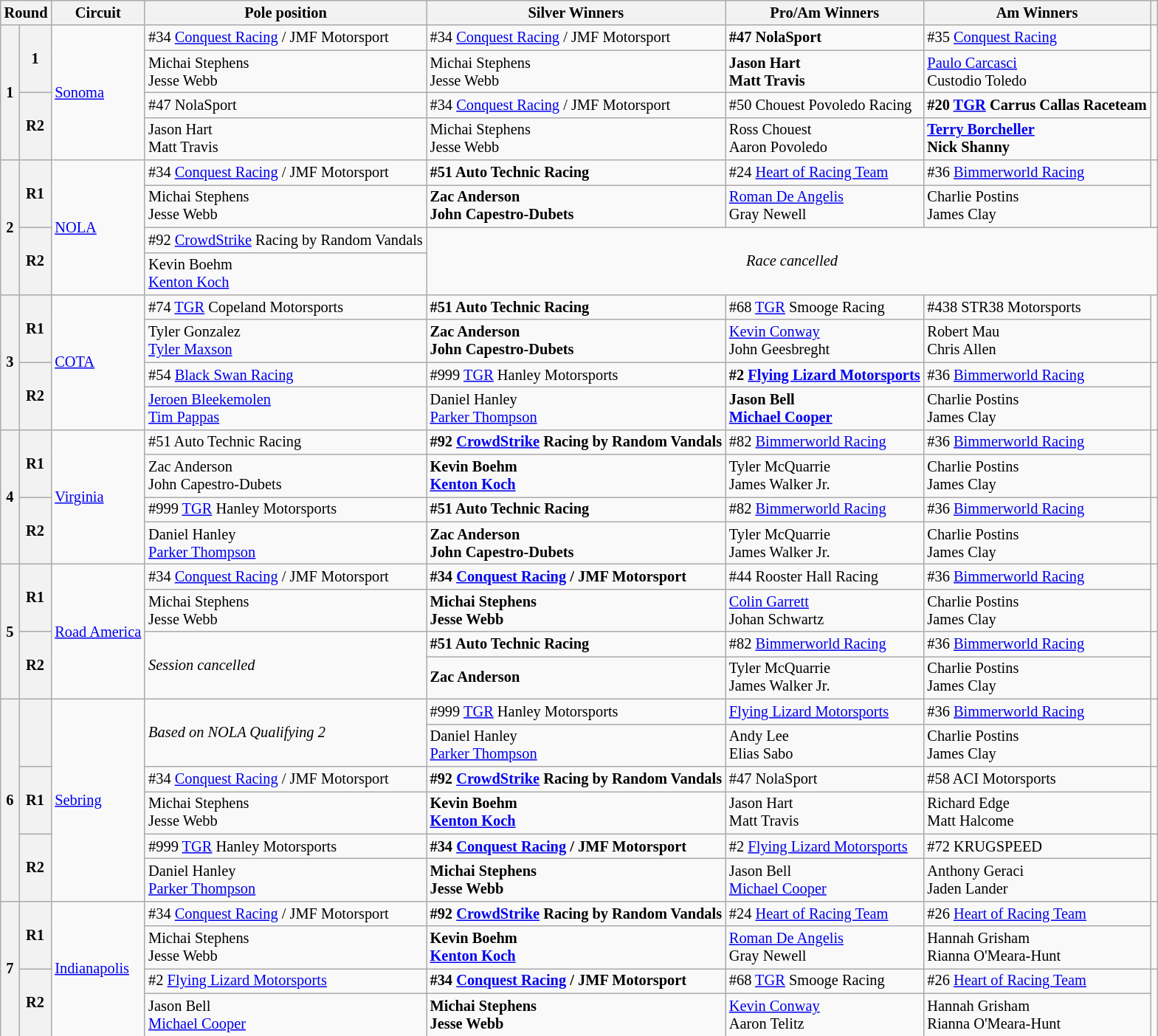<table class="wikitable" style="font-size:85%;">
<tr>
<th colspan=2>Round</th>
<th>Circuit</th>
<th>Pole position</th>
<th>Silver Winners</th>
<th>Pro/Am Winners</th>
<th>Am Winners</th>
<th></th>
</tr>
<tr>
<th rowspan=4>1</th>
<th rowspan=2>1</th>
<td rowspan=4> <a href='#'>Sonoma</a></td>
<td> #34 <a href='#'>Conquest Racing</a> / JMF Motorsport</td>
<td> #34 <a href='#'>Conquest Racing</a> / JMF Motorsport</td>
<td><strong> #47 NolaSport</strong></td>
<td> #35 <a href='#'>Conquest Racing</a></td>
<td rowspan=2 align=center></td>
</tr>
<tr>
<td> Michai Stephens<br> Jesse Webb</td>
<td> Michai Stephens<br> Jesse Webb</td>
<td><strong> Jason Hart<br> Matt Travis</strong></td>
<td> <a href='#'>Paulo Carcasci</a><br> Custodio Toledo</td>
</tr>
<tr>
<th rowspan=2>R2</th>
<td> #47 NolaSport</td>
<td> #34 <a href='#'>Conquest Racing</a> / JMF Motorsport</td>
<td> #50 Chouest Povoledo Racing</td>
<td><strong> #20 <a href='#'>TGR</a> Carrus Callas Raceteam</strong></td>
<td rowspan=2 align=center></td>
</tr>
<tr>
<td> Jason Hart<br> Matt Travis</td>
<td> Michai Stephens<br> Jesse Webb</td>
<td> Ross Chouest<br> Aaron Povoledo</td>
<td><strong> <a href='#'>Terry Borcheller</a><br> Nick Shanny</strong></td>
</tr>
<tr>
<th rowspan=4>2</th>
<th rowspan=2>R1</th>
<td rowspan=4> <a href='#'>NOLA</a></td>
<td> #34 <a href='#'>Conquest Racing</a> / JMF Motorsport</td>
<td><strong> #51 Auto Technic Racing</strong></td>
<td> #24 <a href='#'>Heart of Racing Team</a></td>
<td> #36 <a href='#'>Bimmerworld Racing</a></td>
<td rowspan=2 align=center></td>
</tr>
<tr>
<td> Michai Stephens<br> Jesse Webb</td>
<td><strong> Zac Anderson<br> John Capestro-Dubets</strong></td>
<td> <a href='#'>Roman De Angelis</a><br> Gray Newell</td>
<td> Charlie Postins<br> James Clay</td>
</tr>
<tr>
<th rowspan=2>R2</th>
<td> #92 <a href='#'>CrowdStrike</a> Racing by Random Vandals</td>
<td rowspan=2 colspan=4 align=center><em>Race cancelled</em></td>
</tr>
<tr>
<td> Kevin Boehm<br> <a href='#'>Kenton Koch</a></td>
</tr>
<tr>
<th rowspan=4>3</th>
<th rowspan=2>R1</th>
<td rowspan=4> <a href='#'>COTA</a></td>
<td> #74 <a href='#'>TGR</a> Copeland Motorsports</td>
<td><strong> #51 Auto Technic Racing</strong></td>
<td> #68 <a href='#'>TGR</a> Smooge Racing</td>
<td> #438 STR38 Motorsports</td>
<td rowspan=2 align=center></td>
</tr>
<tr>
<td> Tyler Gonzalez<br> <a href='#'>Tyler Maxson</a></td>
<td><strong> Zac Anderson<br> John Capestro-Dubets</strong></td>
<td> <a href='#'>Kevin Conway</a><br> John Geesbreght</td>
<td> Robert Mau<br> Chris Allen</td>
</tr>
<tr>
<th rowspan=2>R2</th>
<td> #54 <a href='#'>Black Swan Racing</a></td>
<td> #999 <a href='#'>TGR</a> Hanley Motorsports</td>
<td><strong> #2 <a href='#'>Flying Lizard Motorsports</a></strong></td>
<td> #36 <a href='#'>Bimmerworld Racing</a></td>
<td rowspan=2 align=center></td>
</tr>
<tr>
<td> <a href='#'>Jeroen Bleekemolen</a><br> <a href='#'>Tim Pappas</a></td>
<td> Daniel Hanley<br> <a href='#'>Parker Thompson</a></td>
<td><strong> Jason Bell<br> <a href='#'>Michael Cooper</a></strong></td>
<td> Charlie Postins<br> James Clay</td>
</tr>
<tr>
<th rowspan=4>4</th>
<th rowspan=2>R1</th>
<td rowspan=4> <a href='#'>Virginia</a></td>
<td> #51 Auto Technic Racing</td>
<td><strong> #92 <a href='#'>CrowdStrike</a> Racing by Random Vandals</strong></td>
<td> #82 <a href='#'>Bimmerworld Racing</a></td>
<td> #36 <a href='#'>Bimmerworld Racing</a></td>
<td rowspan=2 align=center></td>
</tr>
<tr>
<td> Zac Anderson<br> John Capestro-Dubets</td>
<td><strong> Kevin Boehm<br> <a href='#'>Kenton Koch</a></strong></td>
<td> Tyler McQuarrie<br> James Walker Jr.</td>
<td> Charlie Postins<br> James Clay</td>
</tr>
<tr>
<th rowspan=2>R2</th>
<td> #999 <a href='#'>TGR</a> Hanley Motorsports</td>
<td><strong> #51 Auto Technic Racing</strong></td>
<td> #82 <a href='#'>Bimmerworld Racing</a></td>
<td> #36 <a href='#'>Bimmerworld Racing</a></td>
<td rowspan=2 align=center></td>
</tr>
<tr>
<td> Daniel Hanley<br> <a href='#'>Parker Thompson</a></td>
<td><strong> Zac Anderson<br> John Capestro-Dubets</strong></td>
<td> Tyler McQuarrie<br> James Walker Jr.</td>
<td> Charlie Postins<br> James Clay</td>
</tr>
<tr>
<th rowspan=4>5</th>
<th rowspan=2>R1</th>
<td rowspan=4> <a href='#'>Road America</a></td>
<td> #34 <a href='#'>Conquest Racing</a> / JMF Motorsport</td>
<td><strong> #34 <a href='#'>Conquest Racing</a> / JMF Motorsport</strong></td>
<td> #44 Rooster Hall Racing</td>
<td> #36 <a href='#'>Bimmerworld Racing</a></td>
<td rowspan=2 align=center></td>
</tr>
<tr>
<td> Michai Stephens<br> Jesse Webb</td>
<td><strong> Michai Stephens<br> Jesse Webb</strong></td>
<td> <a href='#'>Colin Garrett</a><br> Johan Schwartz</td>
<td> Charlie Postins<br> James Clay</td>
</tr>
<tr>
<th rowspan=2>R2</th>
<td rowspan=2><em>Session cancelled</em></td>
<td><strong> #51 Auto Technic Racing</strong></td>
<td> #82 <a href='#'>Bimmerworld Racing</a></td>
<td> #36 <a href='#'>Bimmerworld Racing</a></td>
<td rowspan=2 align=center></td>
</tr>
<tr>
<td><strong> Zac Anderson</strong></td>
<td> Tyler McQuarrie<br> James Walker Jr.</td>
<td> Charlie Postins<br> James Clay</td>
</tr>
<tr>
<th rowspan=6>6</th>
<th rowspan=2></th>
<td rowspan=6> <a href='#'>Sebring</a></td>
<td rowspan=2><em>Based on NOLA Qualifying 2</em></td>
<td> #999 <a href='#'>TGR</a> Hanley Motorsports</td>
<td> <a href='#'>Flying Lizard Motorsports</a></td>
<td> #36 <a href='#'>Bimmerworld Racing</a></td>
<td rowspan=2 align=center></td>
</tr>
<tr>
<td> Daniel Hanley<br> <a href='#'>Parker Thompson</a></td>
<td> Andy Lee<br> Elias Sabo</td>
<td> Charlie Postins<br> James Clay</td>
</tr>
<tr>
<th rowspan=2>R1</th>
<td> #34 <a href='#'>Conquest Racing</a> / JMF Motorsport</td>
<td><strong> #92 <a href='#'>CrowdStrike</a> Racing by Random Vandals</strong></td>
<td> #47 NolaSport</td>
<td> #58 ACI Motorsports</td>
<td rowspan=2 align=center></td>
</tr>
<tr>
<td> Michai Stephens<br> Jesse Webb</td>
<td><strong> Kevin Boehm<br> <a href='#'>Kenton Koch</a></strong></td>
<td> Jason Hart<br> Matt Travis</td>
<td> Richard Edge<br> Matt Halcome</td>
</tr>
<tr>
<th rowspan=2>R2</th>
<td> #999 <a href='#'>TGR</a> Hanley Motorsports</td>
<td><strong> #34 <a href='#'>Conquest Racing</a> / JMF Motorsport</strong></td>
<td> #2 <a href='#'>Flying Lizard Motorsports</a></td>
<td> #72 KRUGSPEED</td>
<td rowspan=2 align=center></td>
</tr>
<tr>
<td> Daniel Hanley<br> <a href='#'>Parker Thompson</a></td>
<td><strong> Michai Stephens<br> Jesse Webb</strong></td>
<td> Jason Bell<br> <a href='#'>Michael Cooper</a></td>
<td> Anthony Geraci<br> Jaden Lander</td>
</tr>
<tr>
<th rowspan=4>7</th>
<th rowspan=2>R1</th>
<td rowspan=4> <a href='#'>Indianapolis</a></td>
<td> #34 <a href='#'>Conquest Racing</a> / JMF Motorsport</td>
<td><strong> #92 <a href='#'>CrowdStrike</a> Racing by Random Vandals</strong></td>
<td> #24 <a href='#'>Heart of Racing Team</a></td>
<td> #26 <a href='#'>Heart of Racing Team</a></td>
<td rowspan=2 align=center></td>
</tr>
<tr>
<td> Michai Stephens<br> Jesse Webb</td>
<td><strong> Kevin Boehm<br> <a href='#'>Kenton Koch</a></strong></td>
<td> <a href='#'>Roman De Angelis</a><br> Gray Newell</td>
<td> Hannah Grisham<br> Rianna O'Meara-Hunt</td>
</tr>
<tr>
<th rowspan=2>R2</th>
<td> #2 <a href='#'>Flying Lizard Motorsports</a></td>
<td><strong> #34 <a href='#'>Conquest Racing</a> / JMF Motorsport</strong></td>
<td> #68 <a href='#'>TGR</a> Smooge Racing</td>
<td> #26 <a href='#'>Heart of Racing Team</a></td>
<td rowspan=2 align=center></td>
</tr>
<tr>
<td> Jason Bell<br> <a href='#'>Michael Cooper</a></td>
<td><strong> Michai Stephens<br> Jesse Webb</strong></td>
<td> <a href='#'>Kevin Conway</a><br> Aaron Telitz</td>
<td> Hannah Grisham<br> Rianna O'Meara-Hunt</td>
</tr>
<tr>
</tr>
</table>
